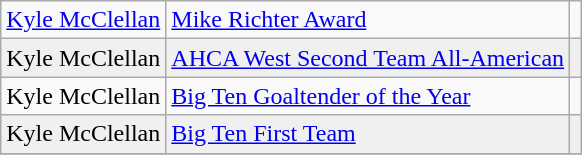<table class="wikitable">
<tr>
<td><a href='#'>Kyle McClellan</a></td>
<td><a href='#'>Mike Richter Award</a></td>
<td rowspan=1></td>
</tr>
<tr bgcolor=f0f0f0>
<td>Kyle McClellan</td>
<td rowspan=1><a href='#'>AHCA West Second Team All-American</a></td>
<td rowspan=1></td>
</tr>
<tr>
<td>Kyle McClellan</td>
<td><a href='#'>Big Ten Goaltender of the Year</a></td>
<td></td>
</tr>
<tr bgcolor=f0f0f0>
<td>Kyle McClellan</td>
<td rowspan=1><a href='#'>Big Ten First Team</a></td>
<td rowspan=1></td>
</tr>
<tr>
</tr>
</table>
